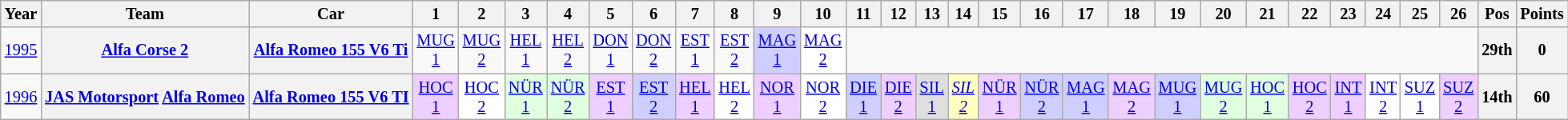<table class="wikitable" style="text-align:center; font-size:85%;">
<tr>
<th>Year</th>
<th>Team</th>
<th>Car</th>
<th>1</th>
<th>2</th>
<th>3</th>
<th>4</th>
<th>5</th>
<th>6</th>
<th>7</th>
<th>8</th>
<th>9</th>
<th>10</th>
<th>11</th>
<th>12</th>
<th>13</th>
<th>14</th>
<th>15</th>
<th>16</th>
<th>17</th>
<th>18</th>
<th>19</th>
<th>20</th>
<th>21</th>
<th>22</th>
<th>23</th>
<th>24</th>
<th>25</th>
<th>26</th>
<th>Pos</th>
<th>Points</th>
</tr>
<tr>
<td><a href='#'>1995</a></td>
<th nowrap><a href='#'>Alfa Corse 2</a></th>
<th nowrap><a href='#'>Alfa Romeo 155 V6 Ti</a></th>
<td><a href='#'>MUG<br>1</a></td>
<td><a href='#'>MUG<br>2</a></td>
<td><a href='#'>HEL<br>1</a></td>
<td><a href='#'>HEL<br>2</a></td>
<td><a href='#'>DON<br>1</a></td>
<td><a href='#'>DON<br>2</a></td>
<td><a href='#'>EST<br>1</a></td>
<td><a href='#'>EST<br>2</a></td>
<td style="background:#CFCFFF;"><a href='#'>MAG<br>1</a><br></td>
<td style="background:#FFFFFF;"><a href='#'>MAG<br>2</a><br></td>
<td colspan=16></td>
<th>29th</th>
<th>0</th>
</tr>
<tr>
<td><a href='#'>1996</a></td>
<th nowrap><a href='#'>JAS Motorsport</a> <a href='#'>Alfa Romeo</a></th>
<th nowrap><a href='#'>Alfa Romeo 155 V6 TI</a></th>
<td style="background:#EFCFFF;"><a href='#'>HOC<br>1</a><br></td>
<td style="background:#FFFFFF;"><a href='#'>HOC<br>2</a><br></td>
<td style="background:#DFFFDF;"><a href='#'>NÜR<br>1</a><br></td>
<td style="background:#DFFFDF;"><a href='#'>NÜR<br>2</a><br></td>
<td style="background:#EFCFFF;"><a href='#'>EST<br>1</a><br></td>
<td style="background:#CFCFFF;"><a href='#'>EST<br>2</a><br></td>
<td style="background:#EFCFFF;"><a href='#'>HEL<br>1</a><br></td>
<td style="background:#FFFFFF;"><a href='#'>HEL<br>2</a><br></td>
<td style="background:#EFCFFF;"><a href='#'>NOR<br>1</a><br></td>
<td style="background:#FFFFFF;"><a href='#'>NOR<br>2</a><br></td>
<td style="background:#CFCFFF;"><a href='#'>DIE<br>1</a><br></td>
<td style="background:#EFCFFF;"><a href='#'>DIE<br>2</a><br></td>
<td style="background:#DFDFDF;"><a href='#'>SIL<br>1</a><br></td>
<td style="background:#FFFFBF;"><em><a href='#'>SIL<br>2</a></em><br></td>
<td style="background:#EFCFFF;"><a href='#'>NÜR<br>1</a><br></td>
<td style="background:#CFCFFF;"><a href='#'>NÜR<br>2</a><br></td>
<td style="background:#CFCFFF;"><a href='#'>MAG<br>1</a><br></td>
<td style="background:#EFCFFF;"><a href='#'>MAG<br>2</a><br></td>
<td style="background:#CFCFFF;"><a href='#'>MUG<br>1</a><br></td>
<td style="background:#DFFFDF;"><a href='#'>MUG<br>2</a><br></td>
<td style="background:#DFFFDF;"><a href='#'>HOC<br>1</a><br></td>
<td style="background:#EFCFFF;"><a href='#'>HOC<br>2</a><br></td>
<td style="background:#EFCFFF;"><a href='#'>INT<br>1</a><br></td>
<td style="background:#FFFFFF;"><a href='#'>INT<br>2</a><br></td>
<td style="background:#FFFFFF;"><a href='#'>SUZ<br>1</a><br></td>
<td style="background:#EFCFFF;"><a href='#'>SUZ<br>2</a><br></td>
<th>14th</th>
<th>60</th>
</tr>
</table>
